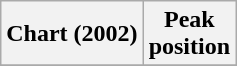<table class="wikitable sortable plainrowheaders" style="text-align:center">
<tr>
<th scope="col">Chart (2002)</th>
<th scope="col">Peak<br> position</th>
</tr>
<tr>
</tr>
</table>
